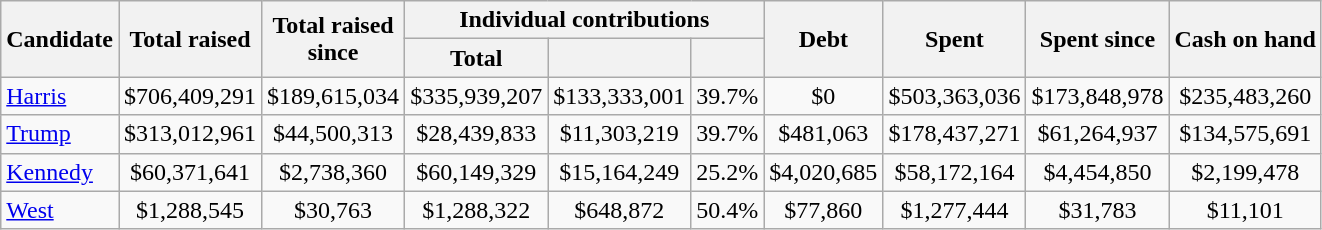<table class="wikitable sortable" style="text-align:center;">
<tr>
<th scope="col" rowspan=2>Candidate</th>
<th scope="col" data-sort-type=currency rowspan=2>Total raised</th>
<th scope="col" data-sort-type=currency rowspan=2>Total raised<br>since </th>
<th scope="col" colspan=3>Individual contributions</th>
<th scope="col" data-sort-type=currency rowspan=2>Debt</th>
<th scope="col" data-sort-type=currency rowspan=2>Spent</th>
<th scope="col" data-sort-type=currency rowspan=2>Spent since<br></th>
<th scope="col" data-sort-type=currency rowspan=2>Cash on hand</th>
</tr>
<tr>
<th scope="col" data-sort-type=currency>Total</th>
<th scope="col" data-sort-type=currency></th>
<th scope="col" data-sort-type=number></th>
</tr>
<tr>
<td style="text-align: left;"><a href='#'>Harris</a></td>
<td>$706,409,291</td>
<td>$189,615,034</td>
<td>$335,939,207</td>
<td>$133,333,001</td>
<td>39.7%</td>
<td>$0</td>
<td>$503,363,036</td>
<td>$173,848,978</td>
<td>$235,483,260</td>
</tr>
<tr>
<td style="text-align: left;"><a href='#'>Trump</a></td>
<td>$313,012,961</td>
<td>$44,500,313</td>
<td>$28,439,833</td>
<td>$11,303,219</td>
<td>39.7%</td>
<td>$481,063</td>
<td>$178,437,271</td>
<td>$61,264,937</td>
<td>$134,575,691</td>
</tr>
<tr>
<td style="text-align: left;"><a href='#'>Kennedy</a></td>
<td>$60,371,641</td>
<td>$2,738,360</td>
<td>$60,149,329</td>
<td>$15,164,249</td>
<td>25.2%</td>
<td>$4,020,685</td>
<td>$58,172,164</td>
<td>$4,454,850</td>
<td>$2,199,478</td>
</tr>
<tr>
<td style="text-align: left;"><a href='#'>West</a></td>
<td>$1,288,545</td>
<td>$30,763</td>
<td>$1,288,322</td>
<td>$648,872</td>
<td>50.4%</td>
<td>$77,860</td>
<td>$1,277,444</td>
<td>$31,783</td>
<td>$11,101</td>
</tr>
</table>
